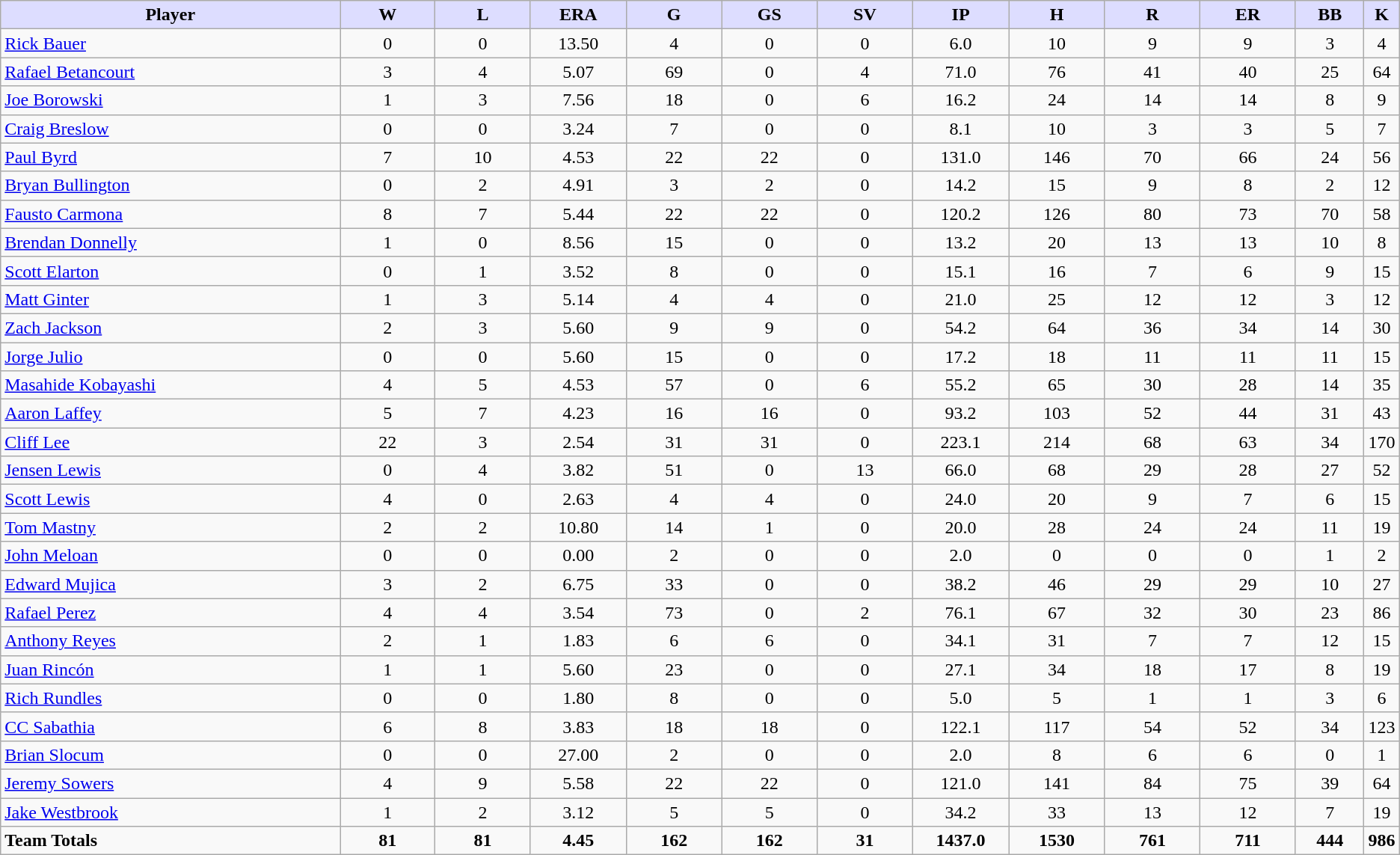<table class="wikitable" style="text-align:center">
<tr>
<th style="background:#ddf; width:25%;">Player</th>
<th style="background:#ddf; width:7%;">W</th>
<th style="background:#ddf; width:7%;">L</th>
<th style="background:#ddf; width:7%;">ERA</th>
<th style="background:#ddf; width:7%;">G</th>
<th style="background:#ddf; width:7%;">GS</th>
<th style="background:#ddf; width:7%;">SV</th>
<th style="background:#ddf; width:7%;">IP</th>
<th style="background:#ddf; width:7%;">H</th>
<th style="background:#ddf; width:7%;">R</th>
<th style="background:#ddf; width:7%;">ER</th>
<th style="background:#ddf; width:7%;">BB</th>
<th style="background:#ddf; width:7%;">K</th>
</tr>
<tr>
<td style="text-align:left"><a href='#'>Rick Bauer</a></td>
<td>0</td>
<td>0</td>
<td>13.50</td>
<td>4</td>
<td>0</td>
<td>0</td>
<td>6.0</td>
<td>10</td>
<td>9</td>
<td>9</td>
<td>3</td>
<td>4</td>
</tr>
<tr>
<td style="text-align:left"><a href='#'>Rafael Betancourt</a></td>
<td>3</td>
<td>4</td>
<td>5.07</td>
<td>69</td>
<td>0</td>
<td>4</td>
<td>71.0</td>
<td>76</td>
<td>41</td>
<td>40</td>
<td>25</td>
<td>64</td>
</tr>
<tr>
<td style="text-align:left"><a href='#'>Joe Borowski</a></td>
<td>1</td>
<td>3</td>
<td>7.56</td>
<td>18</td>
<td>0</td>
<td>6</td>
<td>16.2</td>
<td>24</td>
<td>14</td>
<td>14</td>
<td>8</td>
<td>9</td>
</tr>
<tr>
<td style="text-align:left"><a href='#'>Craig Breslow</a></td>
<td>0</td>
<td>0</td>
<td>3.24</td>
<td>7</td>
<td>0</td>
<td>0</td>
<td>8.1</td>
<td>10</td>
<td>3</td>
<td>3</td>
<td>5</td>
<td>7</td>
</tr>
<tr>
<td style="text-align:left"><a href='#'>Paul Byrd</a></td>
<td>7</td>
<td>10</td>
<td>4.53</td>
<td>22</td>
<td>22</td>
<td>0</td>
<td>131.0</td>
<td>146</td>
<td>70</td>
<td>66</td>
<td>24</td>
<td>56</td>
</tr>
<tr>
<td style="text-align:left"><a href='#'>Bryan Bullington</a></td>
<td>0</td>
<td>2</td>
<td>4.91</td>
<td>3</td>
<td>2</td>
<td>0</td>
<td>14.2</td>
<td>15</td>
<td>9</td>
<td>8</td>
<td>2</td>
<td>12</td>
</tr>
<tr>
<td style="text-align:left"><a href='#'>Fausto Carmona</a></td>
<td>8</td>
<td>7</td>
<td>5.44</td>
<td>22</td>
<td>22</td>
<td>0</td>
<td>120.2</td>
<td>126</td>
<td>80</td>
<td>73</td>
<td>70</td>
<td>58</td>
</tr>
<tr>
<td style="text-align:left"><a href='#'>Brendan Donnelly</a></td>
<td>1</td>
<td>0</td>
<td>8.56</td>
<td>15</td>
<td>0</td>
<td>0</td>
<td>13.2</td>
<td>20</td>
<td>13</td>
<td>13</td>
<td>10</td>
<td>8</td>
</tr>
<tr>
<td style="text-align:left"><a href='#'>Scott Elarton</a></td>
<td>0</td>
<td>1</td>
<td>3.52</td>
<td>8</td>
<td>0</td>
<td>0</td>
<td>15.1</td>
<td>16</td>
<td>7</td>
<td>6</td>
<td>9</td>
<td>15</td>
</tr>
<tr>
<td style="text-align:left"><a href='#'>Matt Ginter</a></td>
<td>1</td>
<td>3</td>
<td>5.14</td>
<td>4</td>
<td>4</td>
<td>0</td>
<td>21.0</td>
<td>25</td>
<td>12</td>
<td>12</td>
<td>3</td>
<td>12</td>
</tr>
<tr>
<td style="text-align:left"><a href='#'>Zach Jackson</a></td>
<td>2</td>
<td>3</td>
<td>5.60</td>
<td>9</td>
<td>9</td>
<td>0</td>
<td>54.2</td>
<td>64</td>
<td>36</td>
<td>34</td>
<td>14</td>
<td>30</td>
</tr>
<tr>
<td style="text-align:left"><a href='#'>Jorge Julio</a></td>
<td>0</td>
<td>0</td>
<td>5.60</td>
<td>15</td>
<td>0</td>
<td>0</td>
<td>17.2</td>
<td>18</td>
<td>11</td>
<td>11</td>
<td>11</td>
<td>15</td>
</tr>
<tr>
<td style="text-align:left"><a href='#'>Masahide Kobayashi</a></td>
<td>4</td>
<td>5</td>
<td>4.53</td>
<td>57</td>
<td>0</td>
<td>6</td>
<td>55.2</td>
<td>65</td>
<td>30</td>
<td>28</td>
<td>14</td>
<td>35</td>
</tr>
<tr>
<td style="text-align:left"><a href='#'>Aaron Laffey</a></td>
<td>5</td>
<td>7</td>
<td>4.23</td>
<td>16</td>
<td>16</td>
<td>0</td>
<td>93.2</td>
<td>103</td>
<td>52</td>
<td>44</td>
<td>31</td>
<td>43</td>
</tr>
<tr>
<td style="text-align:left"><a href='#'>Cliff Lee</a></td>
<td>22</td>
<td>3</td>
<td>2.54</td>
<td>31</td>
<td>31</td>
<td>0</td>
<td>223.1</td>
<td>214</td>
<td>68</td>
<td>63</td>
<td>34</td>
<td>170</td>
</tr>
<tr>
<td style="text-align:left"><a href='#'>Jensen Lewis</a></td>
<td>0</td>
<td>4</td>
<td>3.82</td>
<td>51</td>
<td>0</td>
<td>13</td>
<td>66.0</td>
<td>68</td>
<td>29</td>
<td>28</td>
<td>27</td>
<td>52</td>
</tr>
<tr>
<td style="text-align:left"><a href='#'>Scott Lewis</a></td>
<td>4</td>
<td>0</td>
<td>2.63</td>
<td>4</td>
<td>4</td>
<td>0</td>
<td>24.0</td>
<td>20</td>
<td>9</td>
<td>7</td>
<td>6</td>
<td>15</td>
</tr>
<tr>
<td style="text-align:left"><a href='#'>Tom Mastny</a></td>
<td>2</td>
<td>2</td>
<td>10.80</td>
<td>14</td>
<td>1</td>
<td>0</td>
<td>20.0</td>
<td>28</td>
<td>24</td>
<td>24</td>
<td>11</td>
<td>19</td>
</tr>
<tr>
<td style="text-align:left"><a href='#'>John Meloan</a></td>
<td>0</td>
<td>0</td>
<td>0.00</td>
<td>2</td>
<td>0</td>
<td>0</td>
<td>2.0</td>
<td>0</td>
<td>0</td>
<td>0</td>
<td>1</td>
<td>2</td>
</tr>
<tr>
<td style="text-align:left"><a href='#'>Edward Mujica</a></td>
<td>3</td>
<td>2</td>
<td>6.75</td>
<td>33</td>
<td>0</td>
<td>0</td>
<td>38.2</td>
<td>46</td>
<td>29</td>
<td>29</td>
<td>10</td>
<td>27</td>
</tr>
<tr>
<td style="text-align:left"><a href='#'>Rafael Perez</a></td>
<td>4</td>
<td>4</td>
<td>3.54</td>
<td>73</td>
<td>0</td>
<td>2</td>
<td>76.1</td>
<td>67</td>
<td>32</td>
<td>30</td>
<td>23</td>
<td>86</td>
</tr>
<tr>
<td style="text-align:left"><a href='#'>Anthony Reyes</a></td>
<td>2</td>
<td>1</td>
<td>1.83</td>
<td>6</td>
<td>6</td>
<td>0</td>
<td>34.1</td>
<td>31</td>
<td>7</td>
<td>7</td>
<td>12</td>
<td>15</td>
</tr>
<tr>
<td style="text-align:left"><a href='#'>Juan Rincón</a></td>
<td>1</td>
<td>1</td>
<td>5.60</td>
<td>23</td>
<td>0</td>
<td>0</td>
<td>27.1</td>
<td>34</td>
<td>18</td>
<td>17</td>
<td>8</td>
<td>19</td>
</tr>
<tr>
<td style="text-align:left"><a href='#'>Rich Rundles</a></td>
<td>0</td>
<td>0</td>
<td>1.80</td>
<td>8</td>
<td>0</td>
<td>0</td>
<td>5.0</td>
<td>5</td>
<td>1</td>
<td>1</td>
<td>3</td>
<td>6</td>
</tr>
<tr>
<td style="text-align:left"><a href='#'>CC Sabathia</a></td>
<td>6</td>
<td>8</td>
<td>3.83</td>
<td>18</td>
<td>18</td>
<td>0</td>
<td>122.1</td>
<td>117</td>
<td>54</td>
<td>52</td>
<td>34</td>
<td>123</td>
</tr>
<tr>
<td style="text-align:left"><a href='#'>Brian Slocum</a></td>
<td>0</td>
<td>0</td>
<td>27.00</td>
<td>2</td>
<td>0</td>
<td>0</td>
<td>2.0</td>
<td>8</td>
<td>6</td>
<td>6</td>
<td>0</td>
<td>1</td>
</tr>
<tr>
<td style="text-align:left"><a href='#'>Jeremy Sowers</a></td>
<td>4</td>
<td>9</td>
<td>5.58</td>
<td>22</td>
<td>22</td>
<td>0</td>
<td>121.0</td>
<td>141</td>
<td>84</td>
<td>75</td>
<td>39</td>
<td>64</td>
</tr>
<tr>
<td style="text-align:left"><a href='#'>Jake Westbrook</a></td>
<td>1</td>
<td>2</td>
<td>3.12</td>
<td>5</td>
<td>5</td>
<td>0</td>
<td>34.2</td>
<td>33</td>
<td>13</td>
<td>12</td>
<td>7</td>
<td>19</td>
</tr>
<tr>
<td style="text-align:left"><strong>Team Totals</strong></td>
<td><strong>81</strong></td>
<td><strong>81</strong></td>
<td><strong>4.45</strong></td>
<td><strong>162</strong></td>
<td><strong>162</strong></td>
<td><strong>31</strong></td>
<td><strong>1437.0</strong></td>
<td><strong>1530</strong></td>
<td><strong>761</strong></td>
<td><strong>711</strong></td>
<td><strong>444</strong></td>
<td><strong>986</strong></td>
</tr>
</table>
